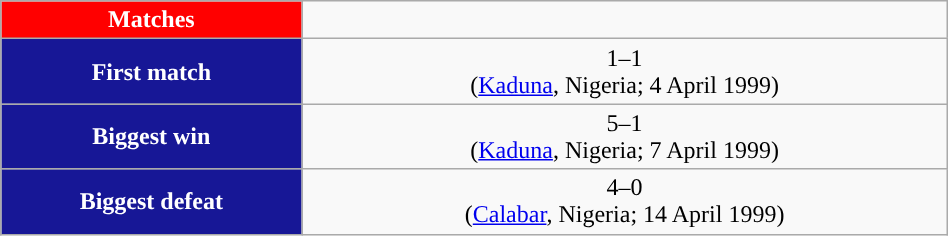<table class="wikitable collapsible" style="width:50%; text-align:center;">
<tr>
<th style="background:#ff0000; color:white; "><strong>Matches</strong></th>
</tr>
<tr>
<th style="background:#171796; color:white; ">First match</th>
<td> 1–1 <br>(<a href='#'>Kaduna</a>, Nigeria; 4 April 1999)</td>
</tr>
<tr>
<th style="background:#171796; color:white; ">Biggest win</th>
<td> 5–1 <br>(<a href='#'>Kaduna</a>, Nigeria; 7 April 1999)</td>
</tr>
<tr>
<th style="background:#171796; color:white; ">Biggest defeat</th>
<td> 4–0 <br>(<a href='#'>Calabar</a>, Nigeria; 14 April 1999)</td>
</tr>
</table>
